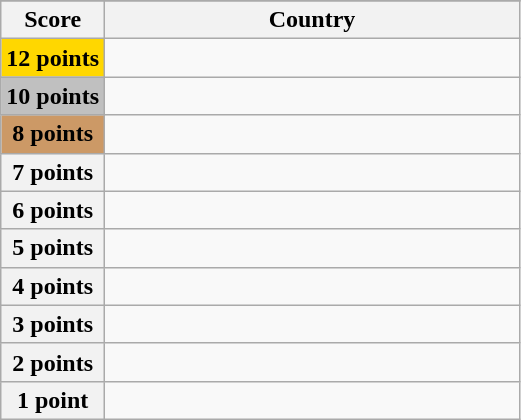<table class="wikitable">
<tr>
</tr>
<tr>
<th scope="col" width="20%">Score</th>
<th scope="col">Country</th>
</tr>
<tr>
<th scope="row" style="background:gold">12 points</th>
<td></td>
</tr>
<tr>
<th scope="row" style="background:silver">10 points</th>
<td></td>
</tr>
<tr>
<th scope="row" style="background:#CC9966">8 points</th>
<td></td>
</tr>
<tr>
<th scope="row">7 points</th>
<td></td>
</tr>
<tr>
<th scope="row">6 points</th>
<td></td>
</tr>
<tr>
<th scope="row">5 points</th>
<td></td>
</tr>
<tr>
<th scope="row">4 points</th>
<td></td>
</tr>
<tr>
<th scope="row">3 points</th>
<td></td>
</tr>
<tr>
<th scope="row">2 points</th>
<td></td>
</tr>
<tr>
<th scope="row">1 point</th>
<td></td>
</tr>
</table>
